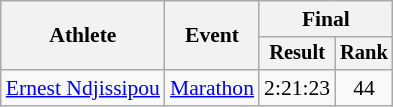<table class=wikitable style="font-size:90%">
<tr>
<th rowspan="2">Athlete</th>
<th rowspan="2">Event</th>
<th colspan="2">Final</th>
</tr>
<tr style="font-size:95%">
<th>Result</th>
<th>Rank</th>
</tr>
<tr align=center>
<td align=left><a href='#'>Ernest Ndjissipou</a></td>
<td align=left><a href='#'>Marathon</a></td>
<td>2:21:23</td>
<td>44</td>
</tr>
</table>
